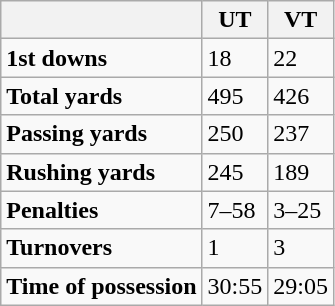<table class="wikitable">
<tr>
<th></th>
<th>UT</th>
<th>VT</th>
</tr>
<tr>
<td><strong>1st downs</strong></td>
<td>18</td>
<td>22</td>
</tr>
<tr>
<td><strong>Total yards</strong></td>
<td>495</td>
<td>426</td>
</tr>
<tr>
<td><strong>Passing yards</strong></td>
<td>250</td>
<td>237</td>
</tr>
<tr>
<td><strong>Rushing yards</strong></td>
<td>245</td>
<td>189</td>
</tr>
<tr>
<td><strong>Penalties</strong></td>
<td>7–58</td>
<td>3–25</td>
</tr>
<tr>
<td><strong>Turnovers</strong></td>
<td>1</td>
<td>3</td>
</tr>
<tr>
<td><strong>Time of possession</strong></td>
<td>30:55</td>
<td>29:05</td>
</tr>
</table>
